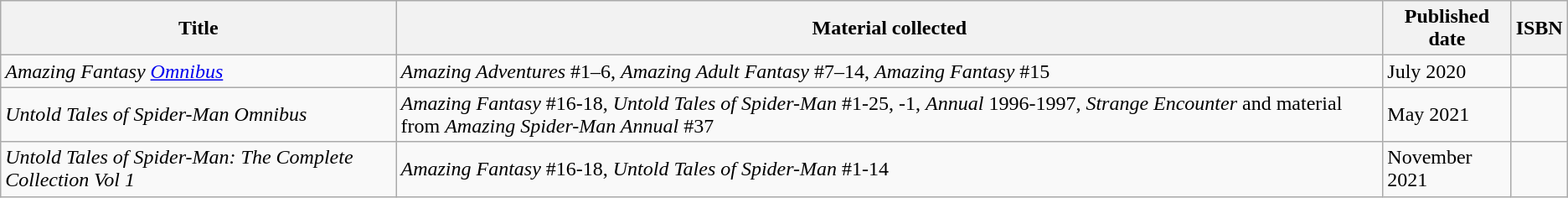<table class="wikitable">
<tr>
<th>Title</th>
<th>Material collected</th>
<th>Published date</th>
<th>ISBN</th>
</tr>
<tr>
<td><em>Amazing Fantasy <a href='#'>Omnibus</a></em></td>
<td><em>Amazing Adventures</em> #1–6, <em>Amazing Adult Fantasy</em> #7–14, <em>Amazing Fantasy</em> #15</td>
<td>July 2020</td>
<td></td>
</tr>
<tr>
<td><em>Untold Tales of Spider-Man Omnibus</em></td>
<td><em>Amazing Fantasy</em> #16-18, <em>Untold Tales of Spider-Man</em> #1-25, -1, <em>Annual</em> 1996-1997, <em>Strange Encounter</em> and material from <em>Amazing Spider-Man Annual</em> #37</td>
<td>May 2021</td>
<td></td>
</tr>
<tr>
<td><em>Untold Tales of Spider-Man: The Complete Collection Vol 1</em></td>
<td><em>Amazing Fantasy</em> #16-18, <em>Untold Tales of Spider-Man</em> #1-14</td>
<td>November 2021</td>
<td></td>
</tr>
</table>
